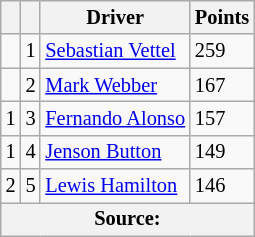<table class="wikitable" style="font-size: 85%;">
<tr>
<th></th>
<th></th>
<th>Driver</th>
<th>Points</th>
</tr>
<tr>
<td align="left"></td>
<td style="text-align:center;">1</td>
<td> <a href='#'>Sebastian Vettel</a></td>
<td>259</td>
</tr>
<tr>
<td align="left"></td>
<td style="text-align:center;">2</td>
<td> <a href='#'>Mark Webber</a></td>
<td>167</td>
</tr>
<tr>
<td align="left"> 1</td>
<td style="text-align:center;">3</td>
<td> <a href='#'>Fernando Alonso</a></td>
<td>157</td>
</tr>
<tr>
<td align="left"> 1</td>
<td style="text-align:center;">4</td>
<td> <a href='#'>Jenson Button</a></td>
<td>149</td>
</tr>
<tr>
<td align="left"> 2</td>
<td style="text-align:center;">5</td>
<td> <a href='#'>Lewis Hamilton</a></td>
<td>146</td>
</tr>
<tr>
<th colspan=4>Source: </th>
</tr>
</table>
